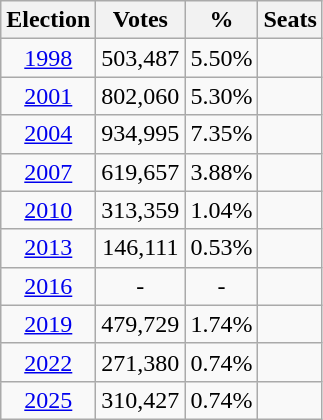<table class=wikitable style="text-align:center">
<tr>
<th>Election</th>
<th>Votes</th>
<th>%</th>
<th>Seats</th>
</tr>
<tr>
<td><a href='#'>1998</a></td>
<td>503,487</td>
<td>5.50%</td>
<td></td>
</tr>
<tr>
<td><a href='#'>2001</a></td>
<td>802,060</td>
<td>5.30%</td>
<td></td>
</tr>
<tr>
<td><a href='#'>2004</a></td>
<td>934,995</td>
<td>7.35%</td>
<td></td>
</tr>
<tr>
<td><a href='#'>2007</a></td>
<td>619,657</td>
<td>3.88%</td>
<td></td>
</tr>
<tr>
<td><a href='#'>2010</a></td>
<td>313,359</td>
<td>1.04%</td>
<td></td>
</tr>
<tr>
<td><a href='#'>2013</a></td>
<td>146,111</td>
<td>0.53%</td>
<td></td>
</tr>
<tr>
<td><a href='#'>2016</a></td>
<td style="text-align:center;">-</td>
<td style="text-align:center;">-</td>
<td></td>
</tr>
<tr>
<td><a href='#'>2019</a></td>
<td>479,729</td>
<td>1.74%</td>
<td></td>
</tr>
<tr>
<td><a href='#'>2022</a></td>
<td>271,380</td>
<td>0.74%</td>
<td></td>
</tr>
<tr>
<td><a href='#'>2025</a></td>
<td>310,427</td>
<td>0.74%</td>
<td></td>
</tr>
</table>
